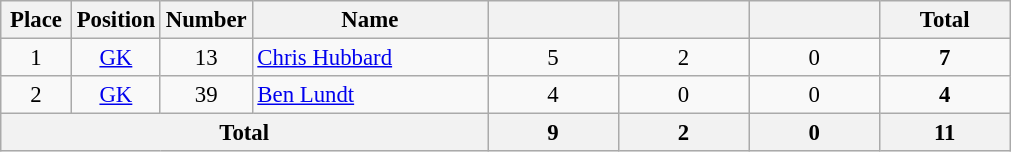<table class="wikitable sortable" style="font-size: 95%; text-align: center;">
<tr>
<th width=40>Place</th>
<th width=40>Position</th>
<th width=40>Number</th>
<th width=150>Name</th>
<th width=80></th>
<th width=80></th>
<th width=80></th>
<th width=80>Total</th>
</tr>
<tr>
<td>1</td>
<td><a href='#'>GK</a></td>
<td>13</td>
<td align=left> <a href='#'>Chris Hubbard</a></td>
<td>5</td>
<td>2</td>
<td>0</td>
<td><strong>7</strong></td>
</tr>
<tr>
<td>2</td>
<td><a href='#'>GK</a></td>
<td>39</td>
<td align=left> <a href='#'>Ben Lundt</a></td>
<td>4</td>
<td>0</td>
<td>0</td>
<td><strong>4</strong></td>
</tr>
<tr>
<th colspan="4">Total</th>
<th>9</th>
<th>2</th>
<th>0</th>
<th>11</th>
</tr>
</table>
